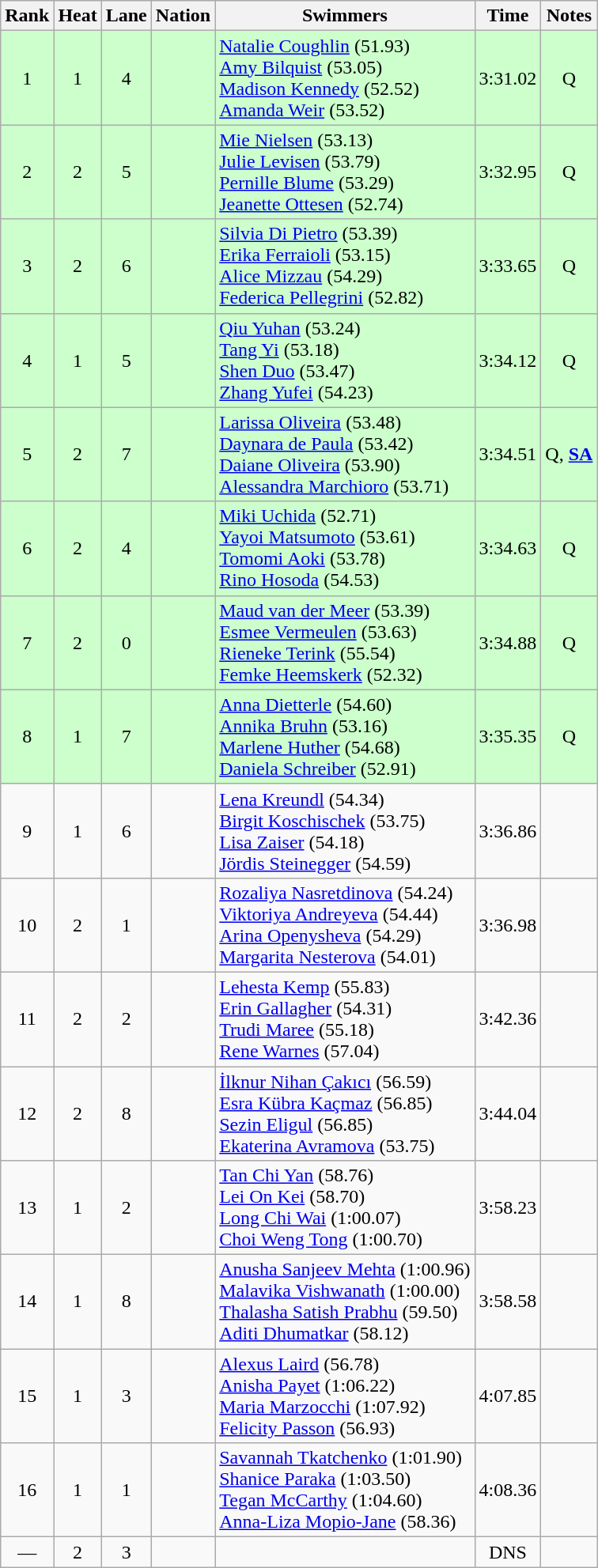<table class="wikitable sortable" style="text-align:center">
<tr>
<th>Rank</th>
<th>Heat</th>
<th>Lane</th>
<th>Nation</th>
<th>Swimmers</th>
<th>Time</th>
<th>Notes</th>
</tr>
<tr bgcolor=ccffcc>
<td>1</td>
<td>1</td>
<td>4</td>
<td align=left></td>
<td align=left><a href='#'>Natalie Coughlin</a> (51.93)<br><a href='#'>Amy Bilquist</a> (53.05)<br><a href='#'>Madison Kennedy</a> (52.52)<br><a href='#'>Amanda Weir</a> (53.52)</td>
<td>3:31.02</td>
<td>Q</td>
</tr>
<tr bgcolor=ccffcc>
<td>2</td>
<td>2</td>
<td>5</td>
<td align=left></td>
<td align=left><a href='#'>Mie Nielsen</a> (53.13)<br><a href='#'>Julie Levisen</a> (53.79)<br><a href='#'>Pernille Blume</a> (53.29)<br><a href='#'>Jeanette Ottesen</a> (52.74)</td>
<td>3:32.95</td>
<td>Q</td>
</tr>
<tr bgcolor=ccffcc>
<td>3</td>
<td>2</td>
<td>6</td>
<td align=left></td>
<td align=left><a href='#'>Silvia Di Pietro</a> (53.39)<br><a href='#'>Erika Ferraioli</a> (53.15)<br><a href='#'>Alice Mizzau</a> (54.29)<br><a href='#'>Federica Pellegrini</a> (52.82)</td>
<td>3:33.65</td>
<td>Q</td>
</tr>
<tr bgcolor=ccffcc>
<td>4</td>
<td>1</td>
<td>5</td>
<td align=left></td>
<td align=left><a href='#'>Qiu Yuhan</a> (53.24)<br><a href='#'>Tang Yi</a> (53.18)<br><a href='#'>Shen Duo</a> (53.47)<br><a href='#'>Zhang Yufei</a> (54.23)</td>
<td>3:34.12</td>
<td>Q</td>
</tr>
<tr bgcolor=ccffcc>
<td>5</td>
<td>2</td>
<td>7</td>
<td align=left></td>
<td align=left><a href='#'>Larissa Oliveira</a> (53.48)<br><a href='#'>Daynara de Paula</a> (53.42)<br><a href='#'>Daiane Oliveira</a> (53.90)<br><a href='#'>Alessandra Marchioro</a> (53.71)</td>
<td>3:34.51</td>
<td>Q, <strong><a href='#'>SA</a></strong></td>
</tr>
<tr bgcolor=ccffcc>
<td>6</td>
<td>2</td>
<td>4</td>
<td align=left></td>
<td align=left><a href='#'>Miki Uchida</a> (52.71)<br><a href='#'>Yayoi Matsumoto</a> (53.61)<br><a href='#'>Tomomi Aoki</a> (53.78)<br><a href='#'>Rino Hosoda</a> (54.53)</td>
<td>3:34.63</td>
<td>Q</td>
</tr>
<tr bgcolor=ccffcc>
<td>7</td>
<td>2</td>
<td>0</td>
<td align=left></td>
<td align=left><a href='#'>Maud van der Meer</a> (53.39)<br><a href='#'>Esmee Vermeulen</a> (53.63)<br><a href='#'>Rieneke Terink</a> (55.54)<br><a href='#'>Femke Heemskerk</a> (52.32)</td>
<td>3:34.88</td>
<td>Q</td>
</tr>
<tr bgcolor=ccffcc>
<td>8</td>
<td>1</td>
<td>7</td>
<td align=left></td>
<td align=left><a href='#'>Anna Dietterle</a> (54.60)<br><a href='#'>Annika Bruhn</a> (53.16)<br><a href='#'>Marlene Huther</a> (54.68)<br><a href='#'>Daniela Schreiber</a> (52.91)</td>
<td>3:35.35</td>
<td>Q</td>
</tr>
<tr>
<td>9</td>
<td>1</td>
<td>6</td>
<td align=left></td>
<td align=left><a href='#'>Lena Kreundl</a> (54.34)<br><a href='#'>Birgit Koschischek</a> (53.75)<br><a href='#'>Lisa Zaiser</a> (54.18)<br><a href='#'>Jördis Steinegger</a> (54.59)</td>
<td>3:36.86</td>
<td></td>
</tr>
<tr>
<td>10</td>
<td>2</td>
<td>1</td>
<td align=left></td>
<td align=left><a href='#'>Rozaliya Nasretdinova</a> (54.24)<br><a href='#'>Viktoriya Andreyeva</a> (54.44)<br><a href='#'>Arina Openysheva</a> (54.29)<br><a href='#'>Margarita Nesterova</a> (54.01)</td>
<td>3:36.98</td>
<td></td>
</tr>
<tr>
<td>11</td>
<td>2</td>
<td>2</td>
<td align=left></td>
<td align=left><a href='#'>Lehesta Kemp</a> (55.83)<br><a href='#'>Erin Gallagher</a> (54.31)<br><a href='#'>Trudi Maree</a> (55.18)<br><a href='#'>Rene Warnes</a> (57.04)</td>
<td>3:42.36</td>
<td></td>
</tr>
<tr>
<td>12</td>
<td>2</td>
<td>8</td>
<td align=left></td>
<td align=left><a href='#'>İlknur Nihan Çakıcı</a> (56.59)<br><a href='#'>Esra Kübra Kaçmaz</a> (56.85)<br><a href='#'>Sezin Eligul</a> (56.85)<br><a href='#'>Ekaterina Avramova</a> (53.75)</td>
<td>3:44.04</td>
<td></td>
</tr>
<tr>
<td>13</td>
<td>1</td>
<td>2</td>
<td align=left></td>
<td align=left><a href='#'>Tan Chi Yan</a> (58.76)<br><a href='#'>Lei On Kei</a> (58.70)<br><a href='#'>Long Chi Wai</a> (1:00.07)<br><a href='#'>Choi Weng Tong</a> (1:00.70)</td>
<td>3:58.23</td>
<td></td>
</tr>
<tr>
<td>14</td>
<td>1</td>
<td>8</td>
<td align=left></td>
<td align=left><a href='#'>Anusha Sanjeev Mehta</a> (1:00.96)<br><a href='#'>Malavika Vishwanath</a> (1:00.00)<br><a href='#'>Thalasha Satish Prabhu</a> (59.50)<br><a href='#'>Aditi Dhumatkar</a> (58.12)</td>
<td>3:58.58</td>
<td></td>
</tr>
<tr>
<td>15</td>
<td>1</td>
<td>3</td>
<td align=left></td>
<td align=left><a href='#'>Alexus Laird</a> (56.78)<br><a href='#'>Anisha Payet</a> (1:06.22)<br><a href='#'>Maria Marzocchi</a> (1:07.92)<br><a href='#'>Felicity Passon</a> (56.93)</td>
<td>4:07.85</td>
<td></td>
</tr>
<tr>
<td>16</td>
<td>1</td>
<td>1</td>
<td align=left></td>
<td align=left><a href='#'>Savannah Tkatchenko</a> (1:01.90)<br><a href='#'>Shanice Paraka</a> (1:03.50)<br><a href='#'>Tegan McCarthy</a> (1:04.60)<br><a href='#'>Anna-Liza Mopio-Jane</a> (58.36)</td>
<td>4:08.36</td>
<td></td>
</tr>
<tr>
<td>—</td>
<td>2</td>
<td>3</td>
<td align=left></td>
<td></td>
<td>DNS</td>
</tr>
</table>
